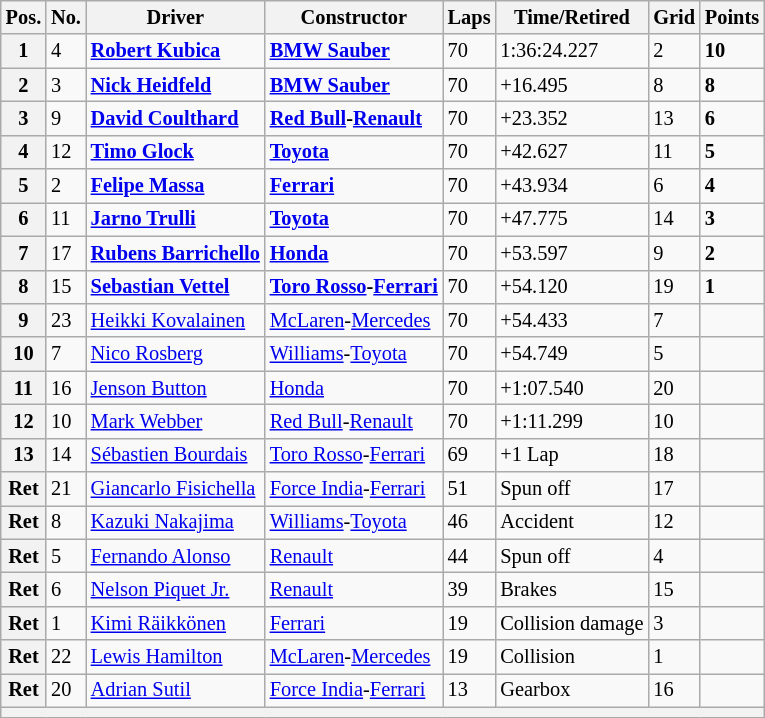<table class="wikitable" style="font-size:85%">
<tr>
<th>Pos.</th>
<th>No.</th>
<th>Driver</th>
<th>Constructor</th>
<th>Laps</th>
<th>Time/Retired</th>
<th>Grid</th>
<th>Points</th>
</tr>
<tr>
<th>1</th>
<td>4</td>
<td> <strong><a href='#'>Robert Kubica</a></strong></td>
<td><strong><a href='#'>BMW Sauber</a></strong></td>
<td>70</td>
<td>1:36:24.227</td>
<td>2</td>
<td><strong>10</strong></td>
</tr>
<tr>
<th>2</th>
<td>3</td>
<td> <strong><a href='#'>Nick Heidfeld</a></strong></td>
<td><strong><a href='#'>BMW Sauber</a></strong></td>
<td>70</td>
<td>+16.495</td>
<td>8</td>
<td><strong>8</strong></td>
</tr>
<tr>
<th>3</th>
<td>9</td>
<td> <strong><a href='#'>David Coulthard</a></strong></td>
<td><strong><a href='#'>Red Bull</a>-<a href='#'>Renault</a></strong></td>
<td>70</td>
<td>+23.352</td>
<td>13</td>
<td><strong>6</strong></td>
</tr>
<tr>
<th>4</th>
<td>12</td>
<td> <strong><a href='#'>Timo Glock</a></strong></td>
<td><strong><a href='#'>Toyota</a></strong></td>
<td>70</td>
<td>+42.627</td>
<td>11</td>
<td><strong>5</strong></td>
</tr>
<tr>
<th>5</th>
<td>2</td>
<td> <strong><a href='#'>Felipe Massa</a></strong></td>
<td><strong><a href='#'>Ferrari</a></strong></td>
<td>70</td>
<td>+43.934</td>
<td>6</td>
<td><strong>4</strong></td>
</tr>
<tr>
<th>6</th>
<td>11</td>
<td> <strong><a href='#'>Jarno Trulli</a></strong></td>
<td><strong><a href='#'>Toyota</a></strong></td>
<td>70</td>
<td>+47.775</td>
<td>14</td>
<td><strong>3</strong></td>
</tr>
<tr>
<th>7</th>
<td>17</td>
<td> <strong><a href='#'>Rubens Barrichello</a></strong></td>
<td><strong><a href='#'>Honda</a></strong></td>
<td>70</td>
<td>+53.597</td>
<td>9</td>
<td><strong>2</strong></td>
</tr>
<tr>
<th>8</th>
<td>15</td>
<td> <strong><a href='#'>Sebastian Vettel</a></strong></td>
<td><strong><a href='#'>Toro Rosso</a>-<a href='#'>Ferrari</a></strong></td>
<td>70</td>
<td>+54.120</td>
<td>19</td>
<td><strong>1</strong></td>
</tr>
<tr>
<th>9</th>
<td>23</td>
<td> <a href='#'>Heikki Kovalainen</a></td>
<td><a href='#'>McLaren</a>-<a href='#'>Mercedes</a></td>
<td>70</td>
<td>+54.433</td>
<td>7</td>
<td></td>
</tr>
<tr>
<th>10</th>
<td>7</td>
<td> <a href='#'>Nico Rosberg</a></td>
<td><a href='#'>Williams</a>-<a href='#'>Toyota</a></td>
<td>70</td>
<td>+54.749</td>
<td>5</td>
<td></td>
</tr>
<tr>
<th>11</th>
<td>16</td>
<td> <a href='#'>Jenson Button</a></td>
<td><a href='#'>Honda</a></td>
<td>70</td>
<td>+1:07.540</td>
<td>20</td>
<td></td>
</tr>
<tr>
<th>12</th>
<td>10</td>
<td> <a href='#'>Mark Webber</a></td>
<td><a href='#'>Red Bull</a>-<a href='#'>Renault</a></td>
<td>70</td>
<td>+1:11.299</td>
<td>10</td>
<td></td>
</tr>
<tr>
<th>13</th>
<td>14</td>
<td> <a href='#'>Sébastien Bourdais</a></td>
<td><a href='#'>Toro Rosso</a>-<a href='#'>Ferrari</a></td>
<td>69</td>
<td>+1 Lap</td>
<td>18</td>
<td></td>
</tr>
<tr>
<th>Ret</th>
<td>21</td>
<td> <a href='#'>Giancarlo Fisichella</a></td>
<td><a href='#'>Force India</a>-<a href='#'>Ferrari</a></td>
<td>51</td>
<td>Spun off</td>
<td>17</td>
<td></td>
</tr>
<tr>
<th>Ret</th>
<td>8</td>
<td> <a href='#'>Kazuki Nakajima</a></td>
<td><a href='#'>Williams</a>-<a href='#'>Toyota</a></td>
<td>46</td>
<td>Accident</td>
<td>12</td>
<td></td>
</tr>
<tr>
<th>Ret</th>
<td>5</td>
<td> <a href='#'>Fernando Alonso</a></td>
<td><a href='#'>Renault</a></td>
<td>44</td>
<td>Spun off</td>
<td>4</td>
<td></td>
</tr>
<tr>
<th>Ret</th>
<td>6</td>
<td> <a href='#'>Nelson Piquet Jr.</a></td>
<td><a href='#'>Renault</a></td>
<td>39</td>
<td>Brakes</td>
<td>15</td>
<td></td>
</tr>
<tr>
<th>Ret</th>
<td>1</td>
<td> <a href='#'>Kimi Räikkönen</a></td>
<td><a href='#'>Ferrari</a></td>
<td>19</td>
<td>Collision damage</td>
<td>3</td>
<td></td>
</tr>
<tr>
<th>Ret</th>
<td>22</td>
<td> <a href='#'>Lewis Hamilton</a></td>
<td><a href='#'>McLaren</a>-<a href='#'>Mercedes</a></td>
<td>19</td>
<td>Collision</td>
<td>1</td>
<td></td>
</tr>
<tr>
<th>Ret</th>
<td>20</td>
<td> <a href='#'>Adrian Sutil</a></td>
<td><a href='#'>Force India</a>-<a href='#'>Ferrari</a></td>
<td>13</td>
<td>Gearbox</td>
<td>16</td>
<td></td>
</tr>
<tr>
<th colspan="8"></th>
</tr>
</table>
